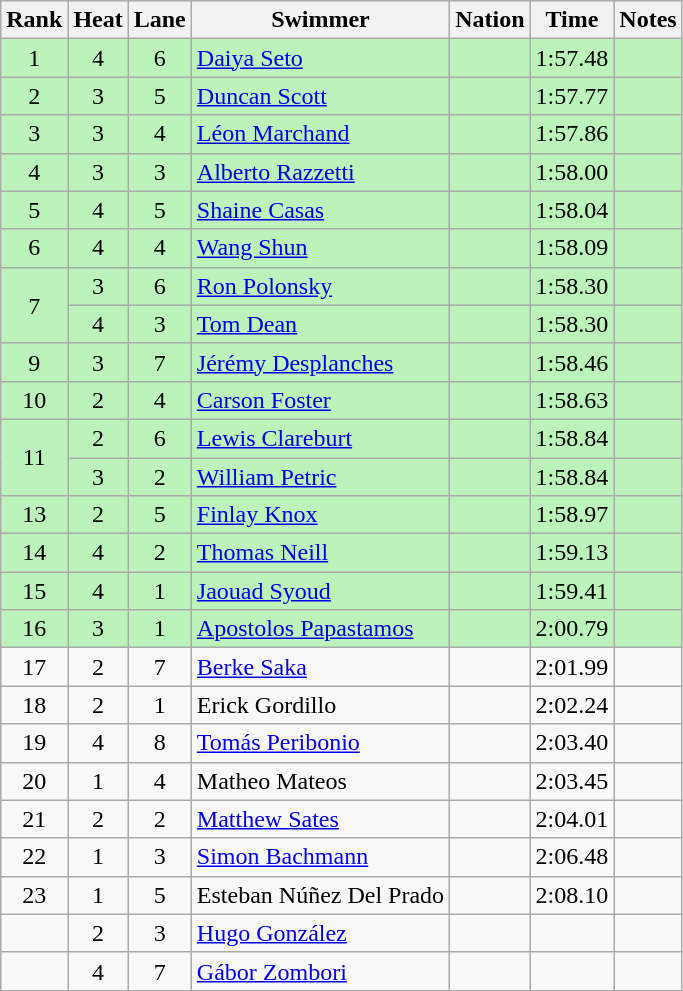<table class="wikitable sortable mw-collapsible" style="text-align:center">
<tr>
<th scope="col">Rank</th>
<th scope="col">Heat</th>
<th scope="col">Lane</th>
<th scope="col">Swimmer</th>
<th scope="col">Nation</th>
<th scope="col">Time</th>
<th scope="col">Notes</th>
</tr>
<tr bgcolor=bbf3bb>
<td>1</td>
<td>4</td>
<td>6</td>
<td align="left"><a href='#'>Daiya Seto</a></td>
<td align=left></td>
<td>1:57.48</td>
<td></td>
</tr>
<tr bgcolor=bbf3bb>
<td>2</td>
<td>3</td>
<td>5</td>
<td align="left"><a href='#'>Duncan Scott</a></td>
<td align="left"></td>
<td>1:57.77</td>
<td></td>
</tr>
<tr bgcolor=bbf3bb>
<td>3</td>
<td>3</td>
<td>4</td>
<td align="left"><a href='#'>Léon Marchand</a></td>
<td align=left></td>
<td>1:57.86</td>
<td></td>
</tr>
<tr bgcolor=bbf3bb>
<td>4</td>
<td>3</td>
<td>3</td>
<td align="left"><a href='#'>Alberto Razzetti</a></td>
<td align=left></td>
<td>1:58.00</td>
<td></td>
</tr>
<tr bgcolor=bbf3bb>
<td>5</td>
<td>4</td>
<td>5</td>
<td align="left"><a href='#'>Shaine Casas</a></td>
<td align=left></td>
<td>1:58.04</td>
<td></td>
</tr>
<tr bgcolor=bbf3bb>
<td>6</td>
<td>4</td>
<td>4</td>
<td align="left"><a href='#'>Wang Shun</a></td>
<td align=left></td>
<td>1:58.09</td>
<td></td>
</tr>
<tr bgcolor=bbf3bb>
<td rowspan=2>7</td>
<td>3</td>
<td>6</td>
<td align="left"><a href='#'>Ron Polonsky</a></td>
<td align=left></td>
<td>1:58.30</td>
<td></td>
</tr>
<tr bgcolor=bbf3bb>
<td>4</td>
<td>3</td>
<td align="left"><a href='#'>Tom Dean</a></td>
<td align="left"></td>
<td>1:58.30</td>
<td></td>
</tr>
<tr bgcolor=bbf3bb>
<td>9</td>
<td>3</td>
<td>7</td>
<td align="left"><a href='#'>Jérémy Desplanches</a></td>
<td align=left></td>
<td>1:58.46</td>
<td></td>
</tr>
<tr bgcolor=bbf3bb>
<td>10</td>
<td>2</td>
<td>4</td>
<td align="left"><a href='#'>Carson Foster</a></td>
<td align=left></td>
<td>1:58.63</td>
<td></td>
</tr>
<tr bgcolor=bbf3bb>
<td rowspan=2>11</td>
<td>2</td>
<td>6</td>
<td align="left"><a href='#'>Lewis Clareburt</a></td>
<td align=left></td>
<td>1:58.84</td>
<td></td>
</tr>
<tr bgcolor=bbf3bb>
<td>3</td>
<td>2</td>
<td align="left"><a href='#'>William Petric</a></td>
<td align=left></td>
<td>1:58.84</td>
<td></td>
</tr>
<tr bgcolor=bbf3bb>
<td>13</td>
<td>2</td>
<td>5</td>
<td align="left"><a href='#'>Finlay Knox</a></td>
<td align=left></td>
<td>1:58.97</td>
<td></td>
</tr>
<tr bgcolor=bbf3bb>
<td>14</td>
<td>4</td>
<td>2</td>
<td align="left"><a href='#'>Thomas Neill</a></td>
<td align="left"></td>
<td>1:59.13</td>
<td></td>
</tr>
<tr bgcolor=bbf3bb>
<td>15</td>
<td>4</td>
<td>1</td>
<td align="left"><a href='#'>Jaouad Syoud</a></td>
<td align=left></td>
<td>1:59.41</td>
<td></td>
</tr>
<tr bgcolor=bbf3bb>
<td>16</td>
<td>3</td>
<td>1</td>
<td align="left"><a href='#'>Apostolos Papastamos</a></td>
<td align=left></td>
<td>2:00.79</td>
<td></td>
</tr>
<tr>
<td>17</td>
<td>2</td>
<td>7</td>
<td align="left"><a href='#'>Berke Saka</a></td>
<td align=left></td>
<td>2:01.99</td>
<td></td>
</tr>
<tr>
<td>18</td>
<td>2</td>
<td>1</td>
<td align="left">Erick Gordillo</td>
<td align=left></td>
<td>2:02.24</td>
<td></td>
</tr>
<tr>
<td>19</td>
<td>4</td>
<td>8</td>
<td align="left"><a href='#'>Tomás Peribonio</a></td>
<td align="left"></td>
<td>2:03.40</td>
<td></td>
</tr>
<tr>
<td>20</td>
<td>1</td>
<td>4</td>
<td align="left">Matheo Mateos</td>
<td align=left></td>
<td>2:03.45</td>
<td></td>
</tr>
<tr>
<td>21</td>
<td>2</td>
<td>2</td>
<td align="left"><a href='#'>Matthew Sates</a></td>
<td align=left></td>
<td>2:04.01</td>
<td></td>
</tr>
<tr>
<td>22</td>
<td>1</td>
<td>3</td>
<td align="left"><a href='#'>Simon Bachmann</a></td>
<td align=left></td>
<td>2:06.48</td>
<td></td>
</tr>
<tr>
<td>23</td>
<td>1</td>
<td>5</td>
<td align="left">Esteban Núñez Del Prado</td>
<td align=left></td>
<td>2:08.10</td>
<td></td>
</tr>
<tr>
<td></td>
<td>2</td>
<td>3</td>
<td align="left"><a href='#'>Hugo González</a></td>
<td align="left"></td>
<td></td>
<td></td>
</tr>
<tr>
<td></td>
<td>4</td>
<td>7</td>
<td align="left"><a href='#'>Gábor Zombori</a></td>
<td align=left></td>
<td></td>
<td></td>
</tr>
</table>
